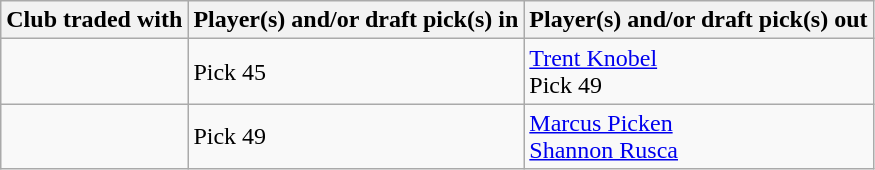<table class="wikitable plainrowheaders">
<tr>
<th scope="col"><strong>Club traded with</strong></th>
<th scope="col"><strong>Player(s) and/or draft pick(s) in</strong></th>
<th scope="col"><strong>Player(s) and/or draft pick(s) out</strong></th>
</tr>
<tr>
<td></td>
<td>Pick 45</td>
<td><a href='#'>Trent Knobel</a><br>Pick 49</td>
</tr>
<tr>
<td></td>
<td>Pick 49</td>
<td><a href='#'>Marcus Picken</a><br><a href='#'>Shannon Rusca</a></td>
</tr>
</table>
